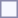<table style="border:1px solid #8888aa; background-color:#f7f8ff; padding:5px; font-size:95%; margin: 0px 12px 12px 0px;">
</table>
